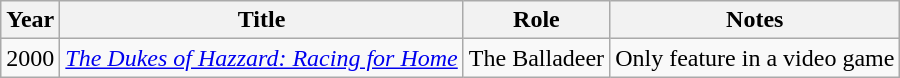<table class="wikitable">
<tr>
<th>Year</th>
<th>Title</th>
<th>Role</th>
<th>Notes</th>
</tr>
<tr>
<td>2000</td>
<td><em><a href='#'>The Dukes of Hazzard: Racing for Home</a></em></td>
<td>The Balladeer</td>
<td>Only feature in a video game</td>
</tr>
</table>
